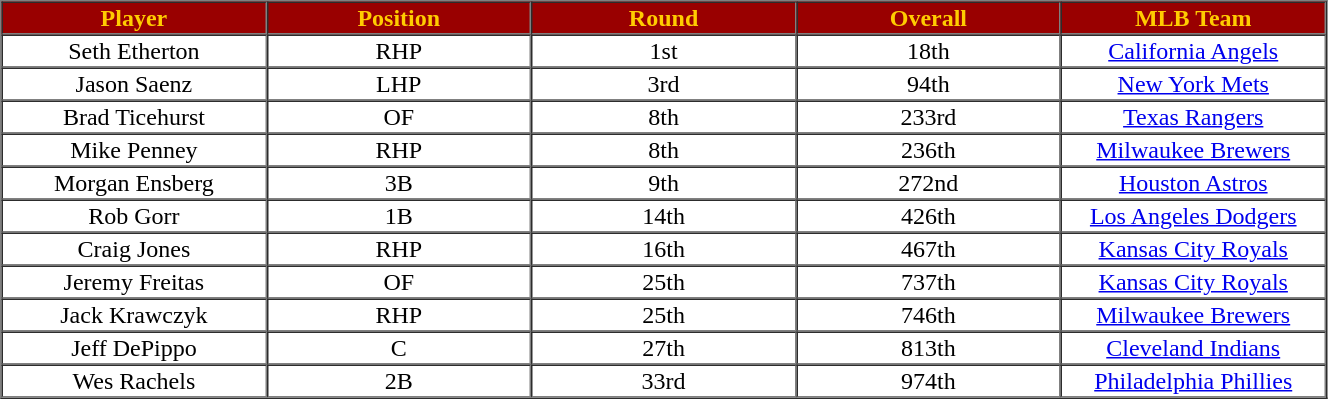<table cellpadding="1" border="1" cellspacing="0" style="width:70%;">
<tr>
<th style="background:#990000; width:20%;color:#FFCC00;">Player</th>
<th style="background:#990000; width:20%;color:#FFCC00;">Position</th>
<th style="background:#990000; width:20%;color:#FFCC00;">Round</th>
<th style="background:#990000; width:20%;color:#FFCC00;">Overall</th>
<th style="background:#990000; width:20%;color:#FFCC00;">MLB Team</th>
</tr>
<tr style="text-align:center;">
<td>Seth Etherton</td>
<td>RHP</td>
<td>1st</td>
<td>18th</td>
<td><a href='#'>California Angels</a></td>
</tr>
<tr style="text-align:center;">
<td>Jason Saenz</td>
<td>LHP</td>
<td>3rd</td>
<td>94th</td>
<td><a href='#'>New York Mets</a></td>
</tr>
<tr style="text-align:center;">
<td>Brad Ticehurst</td>
<td>OF</td>
<td>8th</td>
<td>233rd</td>
<td><a href='#'>Texas Rangers</a></td>
</tr>
<tr style="text-align:center;">
<td>Mike Penney</td>
<td>RHP</td>
<td>8th</td>
<td>236th</td>
<td><a href='#'>Milwaukee Brewers</a></td>
</tr>
<tr style="text-align:center;">
<td>Morgan Ensberg</td>
<td>3B</td>
<td>9th</td>
<td>272nd</td>
<td><a href='#'>Houston Astros</a></td>
</tr>
<tr style="text-align:center;">
<td>Rob Gorr</td>
<td>1B</td>
<td>14th</td>
<td>426th</td>
<td><a href='#'>Los Angeles Dodgers</a></td>
</tr>
<tr style="text-align:center;">
<td>Craig Jones</td>
<td>RHP</td>
<td>16th</td>
<td>467th</td>
<td><a href='#'>Kansas City Royals</a></td>
</tr>
<tr style="text-align:center;">
<td>Jeremy Freitas</td>
<td>OF</td>
<td>25th</td>
<td>737th</td>
<td><a href='#'>Kansas City Royals</a></td>
</tr>
<tr style="text-align:center;">
<td>Jack Krawczyk</td>
<td>RHP</td>
<td>25th</td>
<td>746th</td>
<td><a href='#'>Milwaukee Brewers</a></td>
</tr>
<tr style="text-align:center;">
<td>Jeff DePippo</td>
<td>C</td>
<td>27th</td>
<td>813th</td>
<td><a href='#'>Cleveland Indians</a></td>
</tr>
<tr style="text-align:center;">
<td>Wes Rachels</td>
<td>2B</td>
<td>33rd</td>
<td>974th</td>
<td><a href='#'>Philadelphia Phillies</a></td>
</tr>
</table>
